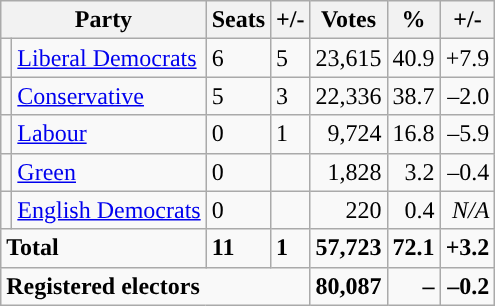<table class="wikitable sortable">
<tr>
<th colspan="2">Party</th>
<th>Seats</th>
<th>+/-</th>
<th>Votes</th>
<th>%</th>
<th>+/-</th>
</tr>
<tr>
<td style="background-color: "></td>
<td><a href='#'>Liberal Democrats</a></td>
<td>6</td>
<td> 5</td>
<td style="text-align:right;">23,615</td>
<td style="text-align:right;">40.9</td>
<td style="text-align:right;">+7.9</td>
</tr>
<tr>
<td style="background-color: "></td>
<td><a href='#'>Conservative</a></td>
<td>5</td>
<td> 3</td>
<td style="text-align:right;">22,336</td>
<td style="text-align:right;">38.7</td>
<td style="text-align:right;">–2.0</td>
</tr>
<tr>
<td style="background-color: "></td>
<td><a href='#'>Labour</a></td>
<td>0</td>
<td> 1</td>
<td style="text-align:right;">9,724</td>
<td style="text-align:right;">16.8</td>
<td style="text-align:right;">–5.9</td>
</tr>
<tr>
<td style="background-color: "></td>
<td><a href='#'>Green</a></td>
<td>0</td>
<td></td>
<td style="text-align:right;">1,828</td>
<td style="text-align:right;">3.2</td>
<td style="text-align:right;">–0.4</td>
</tr>
<tr>
<td style="background-color: "></td>
<td><a href='#'>English Democrats</a></td>
<td>0</td>
<td></td>
<td style="text-align:right;">220</td>
<td style="text-align:right;">0.4</td>
<td style="text-align:right;"><em>N/A</em></td>
</tr>
<tr>
<td colspan="2"><strong>Total</strong></td>
<td><strong>11</strong></td>
<td> <strong>1</strong></td>
<td style="text-align:right;"><strong>57,723</strong></td>
<td style="text-align:right;"><strong>72.1</strong></td>
<td style="text-align:right;"><strong>+3.2</strong></td>
</tr>
<tr>
<td colspan="4"><strong>Registered electors</strong></td>
<td style="text-align:right;"><strong>80,087</strong></td>
<td style="text-align:right;"><strong>–</strong></td>
<td style="text-align:right;"><strong>–0.2</strong></td>
</tr>
</table>
